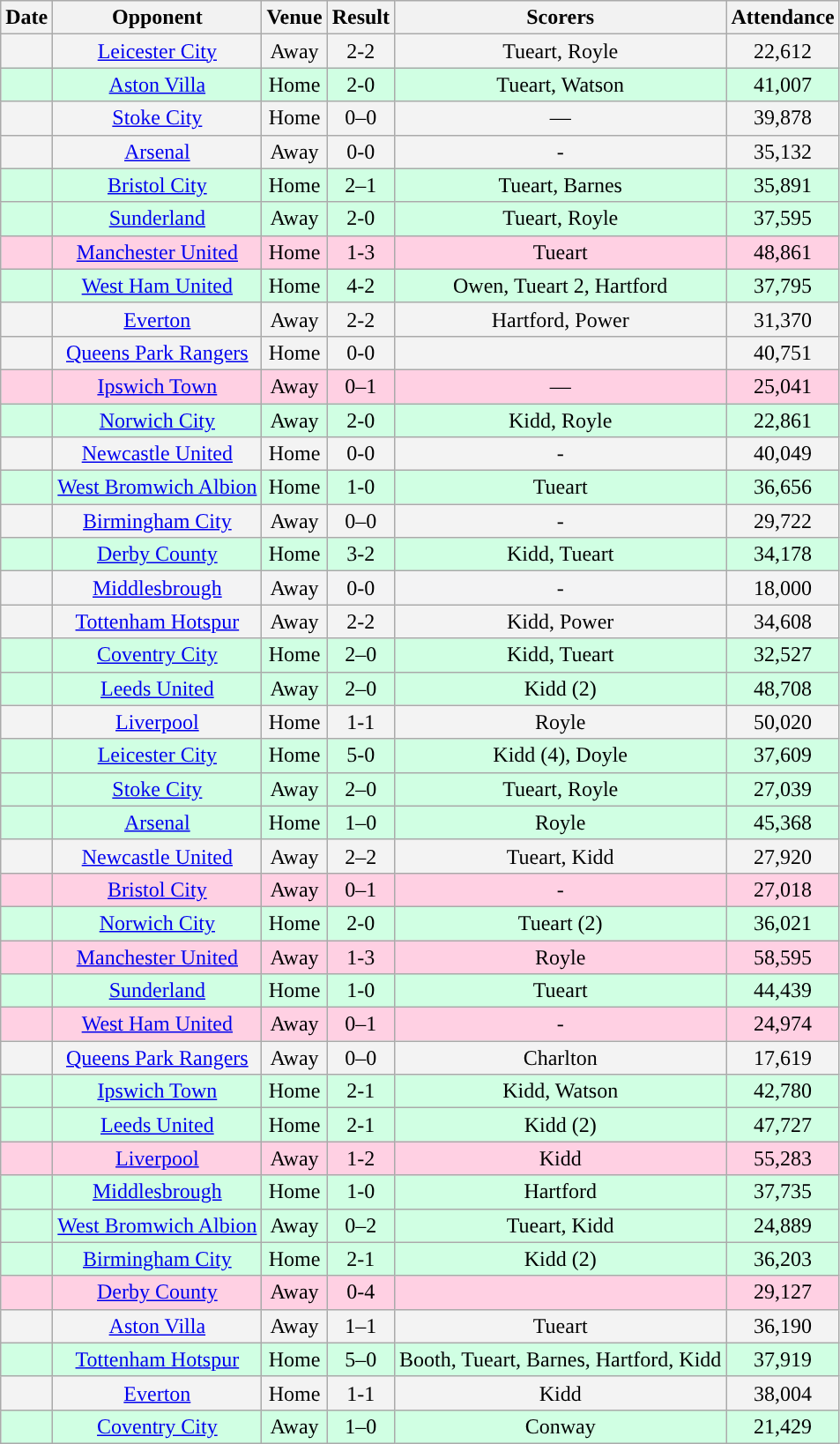<table class="wikitable sortable" style="text-align:center;">
<tr>
<th>Date</th>
<th>Opponent</th>
<th>Venue</th>
<th>Result</th>
<th class=unsortable>Scorers</th>
<th>Attendance</th>
</tr>
<tr bgcolor="#f3f3f3">
<td></td>
<td><a href='#'>Leicester City</a></td>
<td>Away</td>
<td>2-2</td>
<td>Tueart, Royle</td>
<td>22,612</td>
</tr>
<tr bgcolor="#d0ffe3">
<td></td>
<td><a href='#'>Aston Villa</a></td>
<td>Home</td>
<td>2-0</td>
<td>Tueart, Watson</td>
<td>41,007</td>
</tr>
<tr bgcolor="#f3f3f3">
<td></td>
<td><a href='#'>Stoke City</a></td>
<td>Home</td>
<td>0–0</td>
<td>—</td>
<td>39,878</td>
</tr>
<tr bgcolor="#f3f3f3">
<td></td>
<td><a href='#'>Arsenal</a></td>
<td>Away</td>
<td>0-0</td>
<td>-</td>
<td>35,132</td>
</tr>
<tr bgcolor="#d0ffe3">
<td></td>
<td><a href='#'>Bristol City</a></td>
<td>Home</td>
<td>2–1</td>
<td>Tueart, Barnes</td>
<td>35,891</td>
</tr>
<tr bgcolor="#d0ffe3">
<td></td>
<td><a href='#'>Sunderland</a></td>
<td>Away</td>
<td>2-0</td>
<td>Tueart, Royle</td>
<td>37,595</td>
</tr>
<tr bgcolor="#ffd0e3">
<td></td>
<td><a href='#'>Manchester United</a></td>
<td>Home</td>
<td>1-3</td>
<td>Tueart</td>
<td>48,861</td>
</tr>
<tr bgcolor="#d0ffe3">
<td></td>
<td><a href='#'>West Ham United</a></td>
<td>Home</td>
<td>4-2</td>
<td>Owen, Tueart 2, Hartford</td>
<td>37,795</td>
</tr>
<tr bgcolor="#f3f3f3">
<td></td>
<td><a href='#'>Everton</a></td>
<td>Away</td>
<td>2-2</td>
<td>Hartford, Power</td>
<td>31,370</td>
</tr>
<tr bgcolor="#f3f3f3">
<td></td>
<td><a href='#'>Queens Park Rangers</a></td>
<td>Home</td>
<td>0-0</td>
<td></td>
<td>40,751</td>
</tr>
<tr bgcolor="#ffd0e3">
<td></td>
<td><a href='#'>Ipswich Town</a></td>
<td>Away</td>
<td>0–1</td>
<td>—</td>
<td>25,041</td>
</tr>
<tr bgcolor="#d0ffe3">
<td></td>
<td><a href='#'>Norwich City</a></td>
<td>Away</td>
<td>2-0</td>
<td>Kidd, Royle</td>
<td>22,861</td>
</tr>
<tr bgcolor="#f3f3f3">
<td></td>
<td><a href='#'>Newcastle United</a></td>
<td>Home</td>
<td>0-0</td>
<td>-</td>
<td>40,049</td>
</tr>
<tr bgcolor="#d0ffe3">
<td></td>
<td><a href='#'>West Bromwich Albion</a></td>
<td>Home</td>
<td>1-0</td>
<td>Tueart</td>
<td>36,656</td>
</tr>
<tr bgcolor="#f3f3f3">
<td></td>
<td><a href='#'>Birmingham City</a></td>
<td>Away</td>
<td>0–0</td>
<td>-</td>
<td>29,722</td>
</tr>
<tr bgcolor="#d0ffe3">
<td></td>
<td><a href='#'>Derby County</a></td>
<td>Home</td>
<td>3-2</td>
<td>Kidd, Tueart</td>
<td>34,178</td>
</tr>
<tr bgcolor="#f3f3f4">
<td></td>
<td><a href='#'>Middlesbrough</a></td>
<td>Away</td>
<td>0-0</td>
<td>-</td>
<td>18,000</td>
</tr>
<tr bgcolor="#f3f3f3">
<td></td>
<td><a href='#'>Tottenham Hotspur</a></td>
<td>Away</td>
<td>2-2</td>
<td>Kidd, Power</td>
<td>34,608</td>
</tr>
<tr bgcolor="#d0ffe3">
<td></td>
<td><a href='#'>Coventry City</a></td>
<td>Home</td>
<td>2–0</td>
<td>Kidd, Tueart</td>
<td>32,527</td>
</tr>
<tr bgcolor="#d0ffe3">
<td></td>
<td><a href='#'>Leeds United</a></td>
<td>Away</td>
<td>2–0</td>
<td>Kidd (2)</td>
<td>48,708</td>
</tr>
<tr bgcolor="#f3f3f3">
<td></td>
<td><a href='#'>Liverpool</a></td>
<td>Home</td>
<td>1-1</td>
<td>Royle</td>
<td>50,020</td>
</tr>
<tr bgcolor="#d0ffe3">
<td></td>
<td><a href='#'>Leicester City</a></td>
<td>Home</td>
<td>5-0</td>
<td>Kidd (4), Doyle</td>
<td>37,609</td>
</tr>
<tr bgcolor="#d0ffe3">
<td></td>
<td><a href='#'>Stoke City</a></td>
<td>Away</td>
<td>2–0</td>
<td>Tueart, Royle</td>
<td>27,039</td>
</tr>
<tr bgcolor="#d0ffe3">
<td></td>
<td><a href='#'>Arsenal</a></td>
<td>Home</td>
<td>1–0</td>
<td>Royle</td>
<td>45,368</td>
</tr>
<tr bgcolor="#f3f3f3">
<td></td>
<td><a href='#'>Newcastle United</a></td>
<td>Away</td>
<td>2–2</td>
<td>Tueart, Kidd</td>
<td>27,920</td>
</tr>
<tr bgcolor="#ffd0e3">
<td></td>
<td><a href='#'>Bristol City</a></td>
<td>Away</td>
<td>0–1</td>
<td>-</td>
<td>27,018</td>
</tr>
<tr bgcolor="#d0ffe3">
<td></td>
<td><a href='#'>Norwich City</a></td>
<td>Home</td>
<td>2-0</td>
<td>Tueart (2)</td>
<td>36,021</td>
</tr>
<tr bgcolor="#ffd0e3">
<td></td>
<td><a href='#'>Manchester United</a></td>
<td>Away</td>
<td>1-3</td>
<td>Royle</td>
<td>58,595</td>
</tr>
<tr bgcolor="#d0ffe3">
<td></td>
<td><a href='#'>Sunderland</a></td>
<td>Home</td>
<td>1-0</td>
<td>Tueart</td>
<td>44,439</td>
</tr>
<tr bgcolor="#ffd0e3">
<td></td>
<td><a href='#'>West Ham United</a></td>
<td>Away</td>
<td>0–1</td>
<td>-</td>
<td>24,974</td>
</tr>
<tr bgcolor="#f3f3f3">
<td></td>
<td><a href='#'>Queens Park Rangers</a></td>
<td>Away</td>
<td>0–0</td>
<td>Charlton</td>
<td>17,619</td>
</tr>
<tr bgcolor="#d0ffe3">
<td></td>
<td><a href='#'>Ipswich Town</a></td>
<td>Home</td>
<td>2-1</td>
<td>Kidd, Watson</td>
<td>42,780</td>
</tr>
<tr bgcolor="#d0ffe3">
<td></td>
<td><a href='#'>Leeds United</a></td>
<td>Home</td>
<td>2-1</td>
<td>Kidd (2)</td>
<td>47,727</td>
</tr>
<tr bgcolor="#ffd0e3">
<td></td>
<td><a href='#'>Liverpool</a></td>
<td>Away</td>
<td>1-2</td>
<td>Kidd</td>
<td>55,283</td>
</tr>
<tr bgcolor="#d0ffe3">
<td></td>
<td><a href='#'>Middlesbrough</a></td>
<td>Home</td>
<td>1-0</td>
<td>Hartford</td>
<td>37,735</td>
</tr>
<tr bgcolor="#d0ffe3">
<td></td>
<td><a href='#'>West Bromwich Albion</a></td>
<td>Away</td>
<td>0–2</td>
<td>Tueart, Kidd</td>
<td>24,889</td>
</tr>
<tr bgcolor="#d0ffe3">
<td></td>
<td><a href='#'>Birmingham City</a></td>
<td>Home</td>
<td>2-1</td>
<td>Kidd (2)</td>
<td>36,203</td>
</tr>
<tr bgcolor="#ffd0e3">
<td></td>
<td><a href='#'>Derby County</a></td>
<td>Away</td>
<td>0-4</td>
<td></td>
<td>29,127</td>
</tr>
<tr bgcolor="#f3f3f3">
<td></td>
<td><a href='#'>Aston Villa</a></td>
<td>Away</td>
<td>1–1</td>
<td>Tueart</td>
<td>36,190</td>
</tr>
<tr bgcolor="#d0ffe3">
<td></td>
<td><a href='#'>Tottenham Hotspur</a></td>
<td>Home</td>
<td>5–0</td>
<td>Booth, Tueart, Barnes, Hartford, Kidd</td>
<td>37,919</td>
</tr>
<tr bgcolor="#f3f3f3">
<td></td>
<td><a href='#'>Everton</a></td>
<td>Home</td>
<td>1-1</td>
<td>Kidd</td>
<td>38,004</td>
</tr>
<tr bgcolor="#d0ffe3">
<td></td>
<td><a href='#'>Coventry City</a></td>
<td>Away</td>
<td>1–0</td>
<td>Conway</td>
<td>21,429</td>
</tr>
</table>
